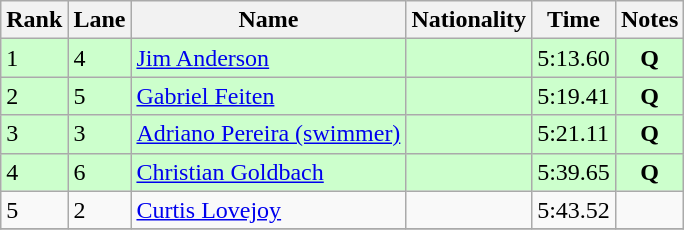<table class="wikitable">
<tr>
<th>Rank</th>
<th>Lane</th>
<th>Name</th>
<th>Nationality</th>
<th>Time</th>
<th>Notes</th>
</tr>
<tr style="background:#ccffcc;">
<td>1</td>
<td>4</td>
<td><a href='#'>Jim Anderson</a></td>
<td></td>
<td>5:13.60</td>
<td style="text-align:center;"><strong>Q</strong></td>
</tr>
<tr style="background:#ccffcc;">
<td>2</td>
<td>5</td>
<td><a href='#'>Gabriel Feiten</a></td>
<td></td>
<td>5:19.41</td>
<td style="text-align:center;"><strong>Q</strong></td>
</tr>
<tr style="background:#ccffcc;">
<td>3</td>
<td>3</td>
<td><a href='#'>Adriano Pereira (swimmer)</a></td>
<td></td>
<td>5:21.11</td>
<td style="text-align:center;"><strong>Q</strong></td>
</tr>
<tr style="background:#ccffcc;">
<td>4</td>
<td>6</td>
<td><a href='#'>Christian Goldbach</a></td>
<td></td>
<td>5:39.65</td>
<td style="text-align:center;"><strong>Q</strong></td>
</tr>
<tr>
<td>5</td>
<td>2</td>
<td><a href='#'>Curtis Lovejoy</a></td>
<td></td>
<td>5:43.52</td>
<td></td>
</tr>
<tr>
</tr>
</table>
